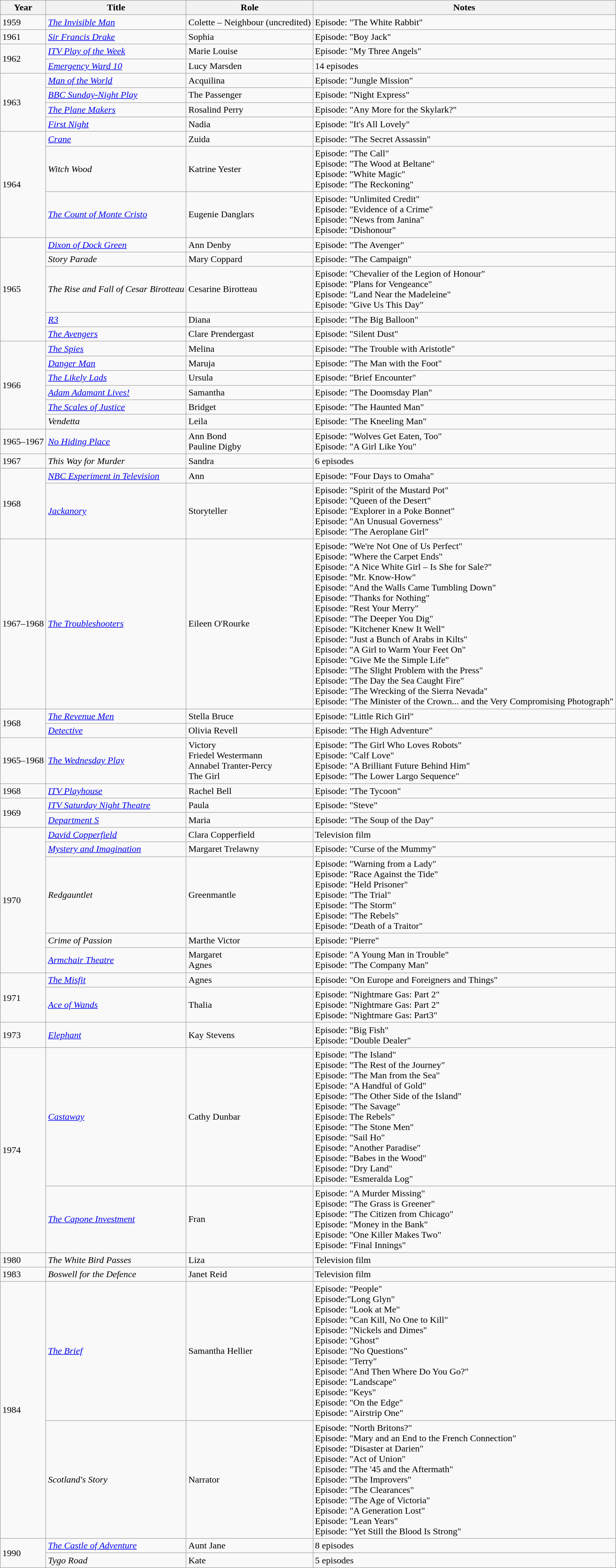<table class="wikitable sortable">
<tr>
<th>Year</th>
<th>Title</th>
<th>Role</th>
<th class="unsortable">Notes</th>
</tr>
<tr>
<td>1959</td>
<td><em><a href='#'>The Invisible Man</a></em></td>
<td>Colette – Neighbour (uncredited)</td>
<td>Episode: "The White Rabbit"</td>
</tr>
<tr>
<td>1961</td>
<td><em><a href='#'>Sir Francis Drake</a></em></td>
<td>Sophia</td>
<td>Episode: "Boy Jack"</td>
</tr>
<tr>
<td rowspan="2">1962</td>
<td><em><a href='#'>ITV Play of the Week</a></em></td>
<td>Marie Louise</td>
<td>Episode: "My Three Angels"</td>
</tr>
<tr>
<td><em><a href='#'>Emergency Ward 10</a></em></td>
<td>Lucy Marsden</td>
<td>14 episodes</td>
</tr>
<tr>
<td rowspan="4">1963</td>
<td><em><a href='#'>Man of the World</a></em></td>
<td>Acquilina</td>
<td>Episode: "Jungle Mission"</td>
</tr>
<tr>
<td><em><a href='#'>BBC Sunday-Night Play</a></em></td>
<td>The Passenger</td>
<td>Episode: "Night Express"</td>
</tr>
<tr>
<td><em><a href='#'>The Plane Makers</a></em></td>
<td>Rosalind Perry</td>
<td>Episode: "Any More for the Skylark?"</td>
</tr>
<tr>
<td><em><a href='#'>First Night</a></em></td>
<td>Nadia</td>
<td>Episode: "It's All Lovely"</td>
</tr>
<tr>
<td rowspan="3">1964</td>
<td><em><a href='#'>Crane</a></em></td>
<td>Zuida</td>
<td>Episode: "The Secret Assassin"</td>
</tr>
<tr>
<td><em>Witch Wood</em></td>
<td>Katrine Yester</td>
<td>Episode: "The Call"<br>Episode: "The Wood at Beltane"<br>Episode: "White Magic"<br>Episode: "The Reckoning"</td>
</tr>
<tr>
<td><em><a href='#'>The Count of Monte Cristo</a></em></td>
<td>Eugenie Danglars</td>
<td>Episode: "Unlimited Credit"<br>Episode: "Evidence of a Crime"<br>Episode: "News from Janina"<br>Episode: "Dishonour"</td>
</tr>
<tr>
<td rowspan="5">1965</td>
<td><em><a href='#'>Dixon of Dock Green</a></em></td>
<td>Ann Denby</td>
<td>Episode: "The Avenger"</td>
</tr>
<tr>
<td><em>Story Parade</em></td>
<td>Mary Coppard</td>
<td>Episode: "The Campaign"</td>
</tr>
<tr>
<td><em>The Rise and Fall of Cesar Birotteau</em></td>
<td>Cesarine Birotteau</td>
<td>Episode: "Chevalier of the Legion of Honour"<br>Episode: "Plans for Vengeance"<br>Episode: "Land Near the Madeleine"<br>Episode: "Give Us This Day"</td>
</tr>
<tr>
<td><em><a href='#'>R3</a></em></td>
<td>Diana</td>
<td>Episode: "The Big Balloon"</td>
</tr>
<tr>
<td><em><a href='#'>The Avengers</a></em></td>
<td>Clare Prendergast</td>
<td>Episode: "Silent Dust"</td>
</tr>
<tr>
<td rowspan="6">1966</td>
<td><em><a href='#'>The Spies</a></em></td>
<td>Melina</td>
<td>Episode: "The Trouble with Aristotle"</td>
</tr>
<tr>
<td><em><a href='#'>Danger Man</a></em></td>
<td>Maruja</td>
<td>Episode: "The Man with the Foot"</td>
</tr>
<tr>
<td><em><a href='#'>The Likely Lads</a></em></td>
<td>Ursula</td>
<td>Episode: "Brief Encounter"</td>
</tr>
<tr>
<td><em><a href='#'>Adam Adamant Lives!</a></em></td>
<td>Samantha</td>
<td>Episode: "The Doomsday Plan"</td>
</tr>
<tr>
<td><em><a href='#'>The Scales of Justice</a></em></td>
<td>Bridget</td>
<td>Episode: "The Haunted Man"</td>
</tr>
<tr>
<td><em>Vendetta</em></td>
<td>Leila</td>
<td>Episode: "The Kneeling Man"</td>
</tr>
<tr>
<td>1965–1967</td>
<td><em><a href='#'>No Hiding Place</a></em></td>
<td>Ann Bond<br>Pauline Digby</td>
<td>Episode: "Wolves Get Eaten, Too"<br>Episode: "A Girl Like You"</td>
</tr>
<tr>
<td>1967</td>
<td><em>This Way for Murder</em></td>
<td>Sandra</td>
<td>6 episodes</td>
</tr>
<tr>
<td rowspan="2">1968</td>
<td><em><a href='#'>NBC Experiment in Television</a></em></td>
<td>Ann</td>
<td>Episode: "Four Days to Omaha"</td>
</tr>
<tr>
<td><em><a href='#'>Jackanory</a></em></td>
<td>Storyteller</td>
<td>Episode: "Spirit of the Mustard Pot"<br>Episode: "Queen of the Desert"<br>Episode: "Explorer in a Poke Bonnet"<br>Episode: "An Unusual Governess"<br>Episode: "The Aeroplane Girl"</td>
</tr>
<tr>
<td>1967–1968</td>
<td><em><a href='#'>The Troubleshooters</a></em></td>
<td>Eileen O'Rourke</td>
<td>Episode: "We're Not One of Us Perfect"<br>Episode: "Where the Carpet Ends"<br>Episode: "A Nice White Girl – Is She for Sale?"<br>Episode: "Mr. Know-How"<br>Episode: "And the Walls Came Tumbling Down"<br>Episode: "Thanks for Nothing"<br>Episode: "Rest Your Merry"<br>Episode: "The Deeper You Dig"<br>Episode: "Kitchener Knew It Well"<br>Episode: "Just a Bunch of Arabs in Kilts"<br>Episode: "A Girl to Warm Your Feet On"<br>Episode: "Give Me the Simple Life"<br>Episode: "The Slight Problem with the Press"<br>Episode: "The Day the Sea Caught Fire"<br>Episode: "The Wrecking of the Sierra Nevada"<br>Episode: "The Minister of the Crown... and the Very Compromising Photograph"</td>
</tr>
<tr>
<td rowspan="2">1968</td>
<td><em><a href='#'>The Revenue Men</a></em></td>
<td>Stella Bruce</td>
<td>Episode: "Little Rich Girl"</td>
</tr>
<tr>
<td><em><a href='#'>Detective</a></em></td>
<td>Olivia Revell</td>
<td>Episode: "The High Adventure"</td>
</tr>
<tr>
<td>1965–1968</td>
<td><em><a href='#'>The Wednesday Play</a></em></td>
<td>Victory<br>Friedel Westermann<br>Annabel Tranter-Percy<br>The Girl</td>
<td>Episode: "The Girl Who Loves Robots"<br>Episode: "Calf Love"<br>Episode: "A Brilliant Future Behind Him"<br>Episode: "The Lower Largo Sequence"</td>
</tr>
<tr>
<td>1968</td>
<td><em><a href='#'>ITV Playhouse</a></em></td>
<td>Rachel Bell</td>
<td>Episode: "The Tycoon"</td>
</tr>
<tr>
<td rowspan="2">1969</td>
<td><em><a href='#'>ITV Saturday Night Theatre</a></em></td>
<td>Paula</td>
<td>Episode: "Steve"</td>
</tr>
<tr>
<td><em><a href='#'>Department S</a></em></td>
<td>Maria</td>
<td>Episode: "The Soup of the Day"</td>
</tr>
<tr>
<td rowspan="5">1970</td>
<td><em><a href='#'>David Copperfield</a></em></td>
<td>Clara Copperfield</td>
<td>Television film</td>
</tr>
<tr>
<td><em><a href='#'>Mystery and Imagination</a></em></td>
<td>Margaret Trelawny</td>
<td>Episode: "Curse of the Mummy"</td>
</tr>
<tr>
<td><em>Redgauntlet</em></td>
<td>Greenmantle</td>
<td>Episode: "Warning from a Lady"<br>Episode: "Race Against the Tide"<br>Episode: "Held Prisoner"<br>Episode: "The Trial"<br>Episode: "The Storm"<br>Episode: "The Rebels"<br>Episode: "Death of a Traitor"</td>
</tr>
<tr>
<td><em>Crime of Passion</em></td>
<td>Marthe Victor</td>
<td>Episode: "Pierre"</td>
</tr>
<tr>
<td><em><a href='#'>Armchair Theatre</a></em></td>
<td>Margaret<br>Agnes</td>
<td>Episode: "A Young Man in Trouble"<br>Episode: "The Company Man"</td>
</tr>
<tr>
<td rowspan="2">1971</td>
<td><em><a href='#'>The Misfit</a></em></td>
<td>Agnes</td>
<td>Episode: "On Europe and Foreigners and Things"</td>
</tr>
<tr>
<td><em><a href='#'>Ace of Wands</a></em></td>
<td>Thalia</td>
<td>Episode: "Nightmare Gas: Part 2"<br>Episode: "Nightmare Gas: Part 2"<br>Episode: "Nightmare Gas: Part3"</td>
</tr>
<tr>
<td>1973</td>
<td><em><a href='#'>Elephant</a></em></td>
<td>Kay Stevens</td>
<td>Episode: "Big Fish"<br>Episode: "Double Dealer"</td>
</tr>
<tr>
<td rowspan="2">1974</td>
<td><em><a href='#'>Castaway</a></em></td>
<td>Cathy Dunbar</td>
<td>Episode: "The Island"<br>Episode: "The Rest of the Journey"<br>Episode: "The Man from the Sea"<br>Episode: "A Handful of Gold"<br>Episode: "The Other Side of the Island"<br>Episode: "The Savage"<br>Episode: The Rebels"<br>Episode: "The Stone Men"<br>Episode: "Sail Ho"<br>Episode: "Another Paradise"<br>Episode: "Babes in the Wood"<br>Episode: "Dry Land"<br>Episode: "Esmeralda Log"</td>
</tr>
<tr>
<td><em><a href='#'>The Capone Investment</a></em></td>
<td>Fran</td>
<td>Episode: "A Murder Missing"<br>Episode: "The Grass is Greener"<br>Episode: "The Citizen from Chicago"<br>Episode: "Money in the Bank"<br>Episode: "One Killer Makes Two"<br>Episode: "Final Innings"</td>
</tr>
<tr>
<td>1980</td>
<td><em>The White Bird Passes</em></td>
<td>Liza</td>
<td>Television film</td>
</tr>
<tr>
<td>1983</td>
<td><em>Boswell for the Defence</em></td>
<td>Janet Reid</td>
<td>Television film</td>
</tr>
<tr>
<td rowspan="2">1984</td>
<td><em><a href='#'>The Brief</a></em></td>
<td>Samantha Hellier</td>
<td>Episode: "People"<br>Episode:"Long Glyn"<br>Episode: "Look at Me"<br>Episode: "Can Kill, No One to Kill"<br>Episode: "Nickels and Dimes"<br>Episode: "Ghost"<br>Episode: "No Questions"<br>Episode: "Terry"<br>Episode: "And Then Where Do You Go?"<br>Episode: "Landscape"<br>Episode: "Keys"<br>Episode: "On the Edge"<br>Episode: "Airstrip One"</td>
</tr>
<tr>
<td><em>Scotland's Story</em></td>
<td>Narrator</td>
<td>Episode: "North Britons?"<br>Episode: "Mary and an End to the French Connection"<br>Episode: "Disaster at Darien"<br>Episode: "Act of Union"<br>Episode: "The '45 and the Aftermath"<br>Episode: "The Improvers"<br>Episode: "The Clearances"<br>Episode: "The Age of Victoria"<br>Episode: "A Generation Lost"<br>Episode: "Lean Years"<br>Episode: "Yet Still the Blood Is Strong"</td>
</tr>
<tr>
<td rowspan="2">1990</td>
<td><em><a href='#'>The Castle of Adventure</a></em></td>
<td>Aunt Jane</td>
<td>8 episodes</td>
</tr>
<tr>
<td><em>Tygo Road</em></td>
<td>Kate</td>
<td>5 episodes</td>
</tr>
</table>
